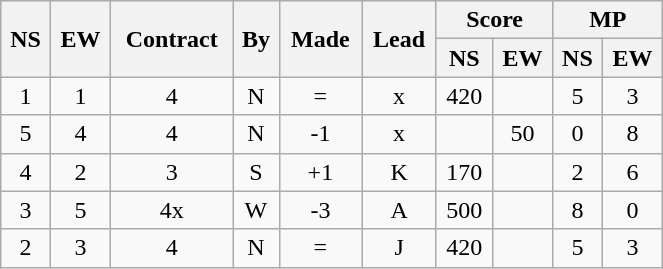<table class="wikitable" width=35%>
<tr>
<th rowspan="2">NS</th>
<th rowspan="2">EW</th>
<th rowspan="2">Contract</th>
<th rowspan="2">By</th>
<th rowspan="2">Made</th>
<th rowspan="2">Lead</th>
<th colspan="2">Score</th>
<th colspan="2">MP</th>
</tr>
<tr>
<th>NS</th>
<th>EW</th>
<th>NS</th>
<th>EW</th>
</tr>
<tr align=center>
<td>1</td>
<td>1</td>
<td>4</td>
<td>N</td>
<td>=</td>
<td>x</td>
<td>420</td>
<td></td>
<td>5</td>
<td>3</td>
</tr>
<tr align=center>
<td>5</td>
<td>4</td>
<td>4</td>
<td>N</td>
<td>-1</td>
<td>x</td>
<td></td>
<td>50</td>
<td>0</td>
<td>8</td>
</tr>
<tr align=center>
<td>4</td>
<td>2</td>
<td>3</td>
<td>S</td>
<td>+1</td>
<td>K</td>
<td>170</td>
<td></td>
<td>2</td>
<td>6</td>
</tr>
<tr align=center>
<td>3</td>
<td>5</td>
<td>4x</td>
<td>W</td>
<td>-3</td>
<td>A</td>
<td>500</td>
<td></td>
<td>8</td>
<td>0</td>
</tr>
<tr align=center>
<td>2</td>
<td>3</td>
<td>4</td>
<td>N</td>
<td>=</td>
<td>J</td>
<td>420</td>
<td></td>
<td>5</td>
<td>3</td>
</tr>
</table>
